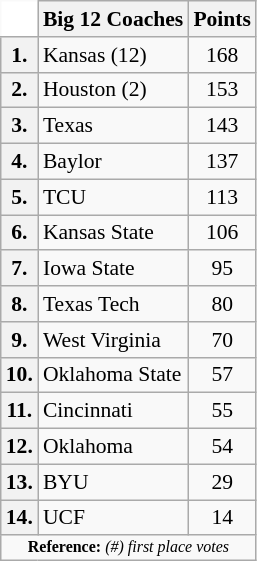<table class="wikitable" style="white-space:nowrap; font-size:90%;">
<tr>
<td ! colspan=1 style="background:white; border-top-style:hidden; border-left-style:hidden;"></td>
<th>Big 12 Coaches</th>
<th>Points</th>
</tr>
<tr>
<th>1.</th>
<td>Kansas (12)</td>
<td align="center">168</td>
</tr>
<tr>
<th>2.</th>
<td>Houston (2)</td>
<td align="center">153</td>
</tr>
<tr>
<th>3.</th>
<td>Texas</td>
<td align="center">143</td>
</tr>
<tr>
<th>4.</th>
<td>Baylor</td>
<td align="center">137</td>
</tr>
<tr>
<th>5.</th>
<td>TCU</td>
<td align="center">113</td>
</tr>
<tr>
<th>6.</th>
<td>Kansas State</td>
<td align="center">106</td>
</tr>
<tr>
<th>7.</th>
<td>Iowa State</td>
<td align="center">95</td>
</tr>
<tr>
<th>8.</th>
<td>Texas Tech</td>
<td align="center">80</td>
</tr>
<tr>
<th>9.</th>
<td>West Virginia</td>
<td align="center">70</td>
</tr>
<tr>
<th>10.</th>
<td>Oklahoma State</td>
<td align="center">57</td>
</tr>
<tr>
<th>11.</th>
<td>Cincinnati</td>
<td align="center">55</td>
</tr>
<tr>
<th>12.</th>
<td>Oklahoma</td>
<td align="center">54</td>
</tr>
<tr>
<th>13.</th>
<td>BYU</td>
<td align="center">29</td>
</tr>
<tr>
<th>14.</th>
<td>UCF</td>
<td align="center">14</td>
</tr>
<tr>
<td colspan="4"  style="font-size:8pt; text-align:center;"><strong>Reference: </strong> <em>(#) first place votes</em></td>
</tr>
</table>
